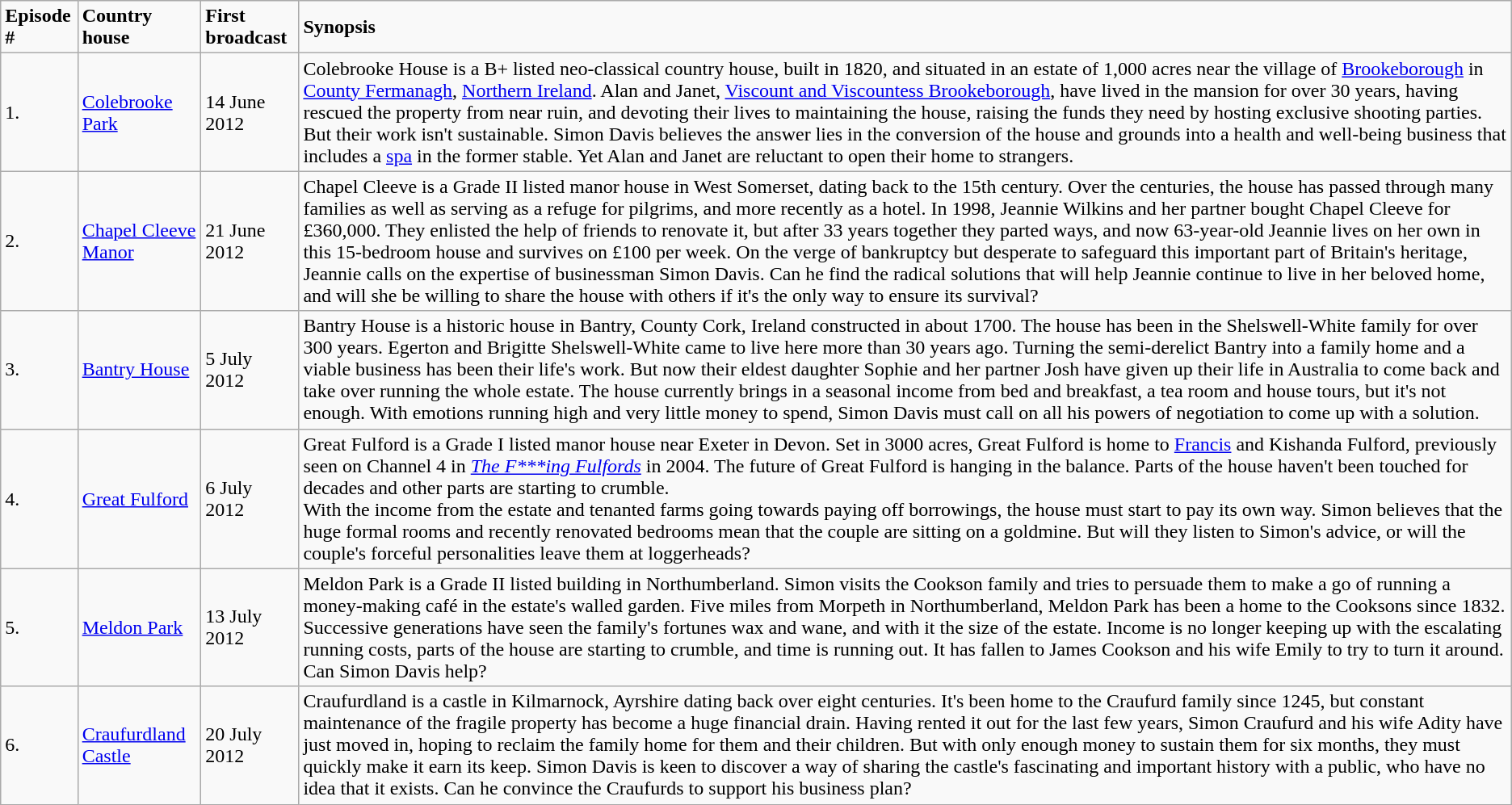<table class="wikitable">
<tr>
<td><strong>Episode #</strong></td>
<td><strong>Country house</strong></td>
<td><strong>First broadcast</strong></td>
<td><strong>Synopsis</strong></td>
</tr>
<tr>
<td>1.</td>
<td><a href='#'>Colebrooke Park</a></td>
<td>14 June 2012</td>
<td>Colebrooke House is a B+ listed neo-classical country house, built in 1820, and situated in an estate of 1,000 acres near the village of <a href='#'>Brookeborough</a> in <a href='#'>County Fermanagh</a>, <a href='#'>Northern Ireland</a>. Alan and Janet, <a href='#'>Viscount and Viscountess Brookeborough</a>, have lived in the mansion for over 30 years, having rescued the property from near ruin, and devoting their lives to maintaining the house, raising the funds they need by hosting exclusive shooting parties. But their work isn't sustainable. Simon Davis believes the answer lies in the conversion of the house and grounds into a health and well-being business that includes a <a href='#'>spa</a> in the former stable. Yet Alan and Janet are reluctant to open their home to strangers.</td>
</tr>
<tr>
<td>2.</td>
<td><a href='#'>Chapel Cleeve Manor</a></td>
<td>21 June 2012</td>
<td>Chapel Cleeve is a Grade II listed manor house in West Somerset, dating back to the 15th century. Over the centuries, the house has passed through many families as well as serving as a refuge for pilgrims, and more recently as a hotel. In 1998, Jeannie Wilkins and her partner bought Chapel Cleeve for £360,000. They enlisted the help of friends to renovate it, but after 33 years together they parted ways, and now 63-year-old Jeannie lives on her own in this 15-bedroom house and survives on £100 per week. On the verge of bankruptcy but desperate to safeguard this important part of Britain's heritage, Jeannie calls on the expertise of businessman Simon Davis. Can he find the radical solutions that will help Jeannie continue to live in her beloved home, and will she be willing to share the house with others if it's the only way to ensure its survival?</td>
</tr>
<tr>
<td>3.</td>
<td><a href='#'>Bantry House</a></td>
<td>5 July 2012</td>
<td>Bantry House is a historic house in Bantry, County Cork, Ireland constructed in about 1700. The house has been in the Shelswell-White family for over 300 years. Egerton and Brigitte Shelswell-White came to live here more than 30 years ago. Turning the semi-derelict Bantry into a family home and a viable business has been their life's work. But now their eldest daughter Sophie and her partner Josh have given up their life in Australia to come back and take over running the whole estate. The house currently brings in a seasonal income from bed and breakfast, a tea room and house tours, but it's not enough. With emotions running high and very little money to spend, Simon Davis must call on all his powers of negotiation to come up with a solution.</td>
</tr>
<tr>
<td>4.</td>
<td><a href='#'>Great Fulford</a></td>
<td>6 July 2012</td>
<td>Great Fulford is a Grade I listed manor house near Exeter in Devon. Set in 3000 acres, Great Fulford is home to <a href='#'>Francis</a> and Kishanda Fulford, previously seen on Channel 4 in <em><a href='#'>The F***ing Fulfords</a></em> in 2004. The future of Great Fulford is hanging in the balance. Parts of the house haven't been touched for decades and other parts are starting to crumble.<br>With the income from the estate and tenanted farms going towards paying off borrowings, the house must start to pay its own way. Simon believes that the huge formal rooms and recently renovated bedrooms mean that the couple are sitting on a goldmine. But will they listen to Simon's advice, or will the couple's forceful personalities leave them at loggerheads?</td>
</tr>
<tr>
<td>5.</td>
<td><a href='#'>Meldon Park</a></td>
<td>13 July 2012</td>
<td>Meldon Park is a Grade II listed building in Northumberland. Simon visits the Cookson family and tries to persuade them to make a go of running a money-making café in the estate's walled garden. Five miles from Morpeth in Northumberland, Meldon Park has been a home to the Cooksons since 1832. Successive generations have seen the family's fortunes wax and wane, and with it the size of the estate. Income is no longer keeping up with the escalating running costs, parts of the house are starting to crumble, and time is running out. It has fallen to James Cookson and his wife Emily to try to turn it around. Can Simon Davis help?</td>
</tr>
<tr>
<td>6.</td>
<td><a href='#'>Craufurdland Castle</a></td>
<td>20 July 2012</td>
<td>Craufurdland is a castle in Kilmarnock, Ayrshire dating back over eight centuries. It's been home to the Craufurd family since 1245, but constant maintenance of the fragile property has become a huge financial drain. Having rented it out for the last few years, Simon Craufurd and his wife Adity have just moved in, hoping to reclaim the family home for them and their children. But with only enough money to sustain them for six months, they must quickly make it earn its keep. Simon Davis is keen to discover a way of sharing the castle's fascinating and important history with a public, who have no idea that it exists. Can he convince the Craufurds to support his business plan?</td>
</tr>
</table>
